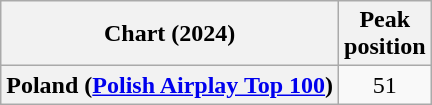<table class="wikitable plainrowheaders" style="text-align:center">
<tr>
<th>Chart (2024)</th>
<th>Peak<br>position</th>
</tr>
<tr>
<th scope="row">Poland (<a href='#'>Polish Airplay Top 100</a>)</th>
<td>51</td>
</tr>
</table>
